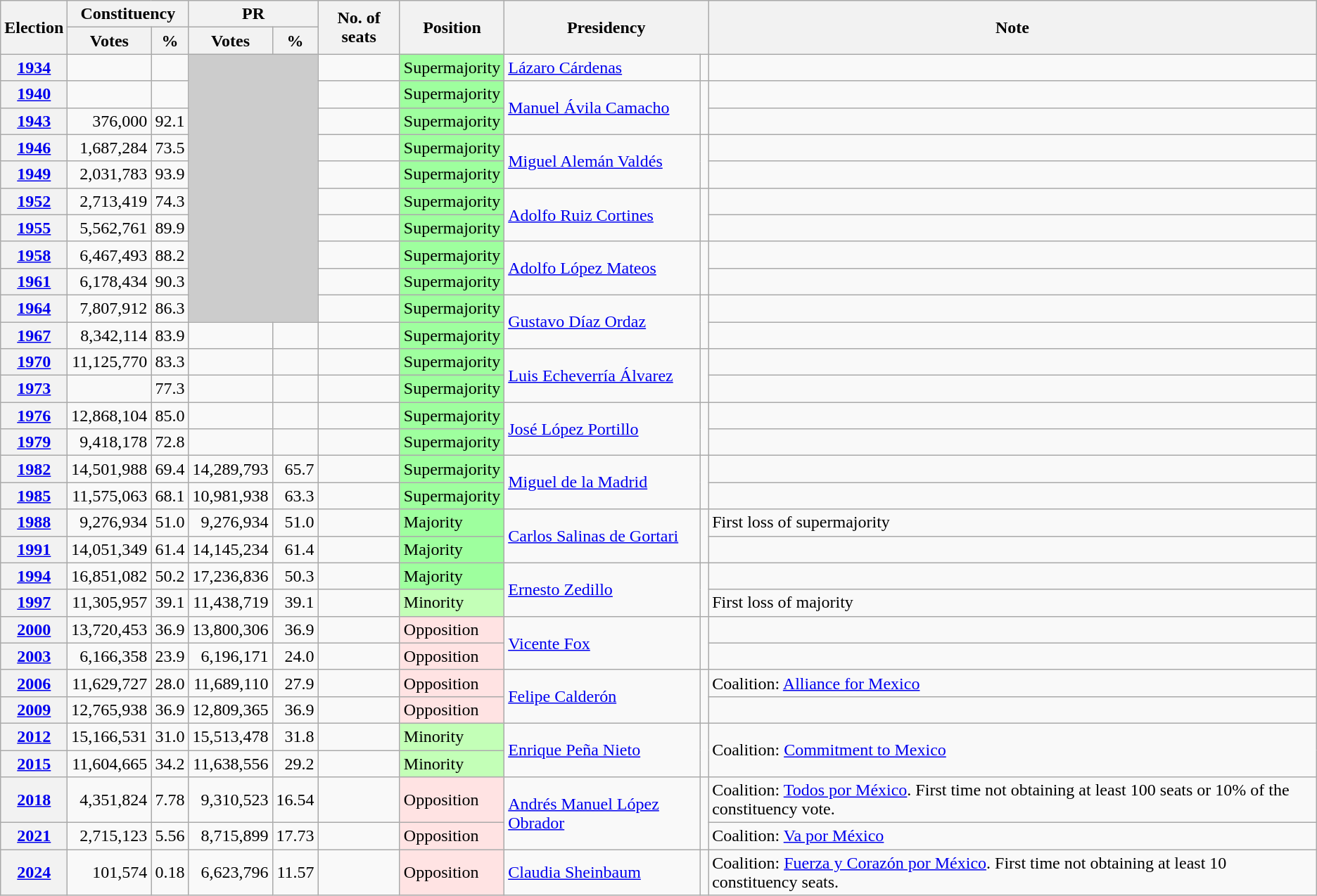<table class="wikitable">
<tr>
<th rowspan="2">Election</th>
<th colspan="2">Constituency</th>
<th colspan="2">PR</th>
<th rowspan="2">No. of seats</th>
<th rowspan="2">Position</th>
<th colspan="2" rowspan="2">Presidency</th>
<th rowspan="2">Note</th>
</tr>
<tr>
<th>Votes</th>
<th>%</th>
<th>Votes</th>
<th>%</th>
</tr>
<tr>
<th><a href='#'>1934</a></th>
<td></td>
<td></td>
<td colspan="2" rowspan="10" bgcolor="#cccccc"></td>
<td></td>
<td bgcolor="#9eff9e">Supermajority</td>
<td><a href='#'>Lázaro Cárdenas</a></td>
<td></td>
<td></td>
</tr>
<tr>
<th><a href='#'>1940</a></th>
<td></td>
<td></td>
<td></td>
<td bgcolor="#9eff9e">Supermajority</td>
<td rowspan="2"><a href='#'>Manuel Ávila Camacho</a></td>
<td rowspan="2"></td>
<td></td>
</tr>
<tr>
<th><a href='#'>1943</a></th>
<td style="text-align:right">376,000</td>
<td style="text-align:right">92.1</td>
<td></td>
<td bgcolor="#9eff9e">Supermajority</td>
<td></td>
</tr>
<tr>
<th><a href='#'>1946</a></th>
<td style="text-align:right">1,687,284</td>
<td style="text-align:right">73.5</td>
<td></td>
<td bgcolor="#9eff9e">Supermajority</td>
<td rowspan="2"><a href='#'>Miguel Alemán Valdés</a></td>
<td rowspan="2"></td>
<td></td>
</tr>
<tr>
<th><a href='#'>1949</a></th>
<td style="text-align:right">2,031,783</td>
<td style="text-align:right">93.9</td>
<td></td>
<td bgcolor="#9eff9e">Supermajority</td>
<td></td>
</tr>
<tr>
<th><a href='#'>1952</a></th>
<td style="text-align:right">2,713,419</td>
<td style="text-align:right">74.3</td>
<td></td>
<td bgcolor="#9eff9e">Supermajority</td>
<td rowspan="2"><a href='#'>Adolfo Ruiz Cortines</a></td>
<td rowspan="2"></td>
<td></td>
</tr>
<tr>
<th><a href='#'>1955</a></th>
<td style="text-align:right">5,562,761</td>
<td style="text-align:right">89.9</td>
<td></td>
<td bgcolor="#9eff9e">Supermajority</td>
<td></td>
</tr>
<tr>
<th><a href='#'>1958</a></th>
<td style="text-align:right">6,467,493</td>
<td style="text-align:right">88.2</td>
<td></td>
<td bgcolor="#9eff9e">Supermajority</td>
<td rowspan="2"><a href='#'>Adolfo López Mateos</a></td>
<td rowspan="2"></td>
<td></td>
</tr>
<tr>
<th><a href='#'>1961</a></th>
<td style="text-align:right">6,178,434</td>
<td style="text-align:right">90.3</td>
<td></td>
<td bgcolor="#9eff9e">Supermajority</td>
<td></td>
</tr>
<tr>
<th><a href='#'>1964</a></th>
<td style="text-align:right">7,807,912</td>
<td style="text-align:right">86.3</td>
<td></td>
<td bgcolor="#9eff9e">Supermajority</td>
<td rowspan="2"><a href='#'>Gustavo Díaz Ordaz</a></td>
<td rowspan="2"></td>
<td></td>
</tr>
<tr>
<th><a href='#'>1967</a></th>
<td style="text-align:right">8,342,114</td>
<td style="text-align:right">83.9</td>
<td></td>
<td></td>
<td></td>
<td bgcolor="#9eff9e">Supermajority</td>
<td></td>
</tr>
<tr>
<th><a href='#'>1970</a></th>
<td style="text-align:right">11,125,770</td>
<td style="text-align:right">83.3</td>
<td></td>
<td></td>
<td></td>
<td bgcolor="#9eff9e">Supermajority</td>
<td rowspan="2"><a href='#'>Luis Echeverría Álvarez</a></td>
<td rowspan="2"></td>
<td></td>
</tr>
<tr>
<th><a href='#'>1973</a></th>
<td></td>
<td style="text-align:right">77.3</td>
<td></td>
<td></td>
<td></td>
<td bgcolor="#9eff9e">Supermajority</td>
<td></td>
</tr>
<tr>
<th><a href='#'>1976</a></th>
<td style="text-align:right">12,868,104</td>
<td style="text-align:right">85.0</td>
<td></td>
<td></td>
<td></td>
<td bgcolor="#9eff9e">Supermajority</td>
<td rowspan="2"><a href='#'>José López Portillo</a></td>
<td rowspan="2"></td>
<td></td>
</tr>
<tr>
<th><a href='#'>1979</a></th>
<td style="text-align:right">9,418,178</td>
<td style="text-align:right">72.8</td>
<td></td>
<td></td>
<td></td>
<td bgcolor="#9eff9e">Supermajority</td>
<td></td>
</tr>
<tr>
<th><a href='#'>1982</a></th>
<td style="text-align:right">14,501,988</td>
<td style="text-align:right">69.4</td>
<td style="text-align:right">14,289,793</td>
<td style="text-align:right">65.7</td>
<td></td>
<td bgcolor="#9eff9e">Supermajority</td>
<td rowspan="2"><a href='#'>Miguel de la Madrid</a></td>
<td rowspan="2"></td>
<td></td>
</tr>
<tr>
<th><a href='#'>1985</a></th>
<td style="text-align:right">11,575,063</td>
<td style="text-align:right">68.1</td>
<td style="text-align:right">10,981,938</td>
<td style="text-align:right">63.3</td>
<td></td>
<td bgcolor="#9eff9e">Supermajority</td>
<td></td>
</tr>
<tr>
<th><a href='#'>1988</a></th>
<td style="text-align:right">9,276,934</td>
<td style="text-align:right">51.0</td>
<td style="text-align:right">9,276,934</td>
<td style="text-align:right">51.0</td>
<td></td>
<td bgcolor="#9eff9e">Majority</td>
<td rowspan="2"><a href='#'>Carlos Salinas de Gortari</a></td>
<td rowspan="2"></td>
<td>First loss of supermajority</td>
</tr>
<tr>
<th><a href='#'>1991</a></th>
<td style="text-align:right">14,051,349</td>
<td style="text-align:right">61.4</td>
<td style="text-align:right">14,145,234</td>
<td style="text-align:right">61.4</td>
<td></td>
<td bgcolor="#9eff9e">Majority</td>
<td></td>
</tr>
<tr>
<th><a href='#'>1994</a></th>
<td style="text-align:right">16,851,082</td>
<td style="text-align:right">50.2</td>
<td style="text-align:right">17,236,836</td>
<td style="text-align:right">50.3</td>
<td></td>
<td bgcolor="#9eff9e">Majority</td>
<td rowspan="2"><a href='#'>Ernesto Zedillo</a></td>
<td rowspan="2"></td>
<td></td>
</tr>
<tr>
<th><a href='#'>1997</a></th>
<td style="text-align:right">11,305,957</td>
<td style="text-align:right">39.1</td>
<td style="text-align:right">11,438,719</td>
<td style="text-align:right">39.1</td>
<td></td>
<td bgcolor="#c3ffb7">Minority</td>
<td>First loss of majority</td>
</tr>
<tr>
<th><a href='#'>2000</a></th>
<td style="text-align:right">13,720,453</td>
<td style="text-align:right">36.9</td>
<td style="text-align:right">13,800,306</td>
<td style="text-align:right">36.9</td>
<td></td>
<td bgcolor="#ffe3e3">Opposition</td>
<td rowspan="2"><a href='#'>Vicente Fox</a></td>
<td rowspan="2"></td>
<td></td>
</tr>
<tr>
<th><a href='#'>2003</a></th>
<td style="text-align:right">6,166,358</td>
<td style="text-align:right">23.9</td>
<td style="text-align:right">6,196,171</td>
<td style="text-align:right">24.0</td>
<td></td>
<td bgcolor="#ffe3e3">Opposition</td>
<td></td>
</tr>
<tr>
<th><a href='#'>2006</a></th>
<td style="text-align:right">11,629,727</td>
<td style="text-align:right">28.0</td>
<td style="text-align:right">11,689,110</td>
<td style="text-align:right">27.9</td>
<td></td>
<td bgcolor="#ffe3e3">Opposition</td>
<td rowspan="2"><a href='#'>Felipe Calderón</a></td>
<td rowspan="2"></td>
<td>Coalition: <a href='#'>Alliance for Mexico</a></td>
</tr>
<tr>
<th><a href='#'>2009</a></th>
<td style="text-align:right">12,765,938</td>
<td style="text-align:right">36.9</td>
<td style="text-align:right">12,809,365</td>
<td style="text-align:right">36.9</td>
<td></td>
<td bgcolor="#ffe3e3">Opposition</td>
<td></td>
</tr>
<tr>
<th><a href='#'>2012</a></th>
<td style="text-align:right">15,166,531</td>
<td style="text-align:right">31.0</td>
<td style="text-align:right">15,513,478</td>
<td style="text-align:right">31.8</td>
<td></td>
<td bgcolor="#c3ffb7">Minority</td>
<td rowspan="2"><a href='#'>Enrique Peña Nieto</a></td>
<td rowspan="2"></td>
<td rowspan="2">Coalition: <a href='#'>Commitment to Mexico</a></td>
</tr>
<tr>
<th><a href='#'>2015</a></th>
<td style="text-align:right">11,604,665</td>
<td style="text-align:right">34.2</td>
<td style="text-align:right">11,638,556</td>
<td style="text-align:right">29.2</td>
<td></td>
<td bgcolor="#c3ffb7">Minority</td>
</tr>
<tr>
<th><a href='#'>2018</a></th>
<td style="text-align:right">4,351,824</td>
<td style="text-align:right">7.78</td>
<td style="text-align:right">9,310,523</td>
<td style="text-align:right">16.54</td>
<td></td>
<td bgcolor="#ffe3e3">Opposition</td>
<td rowspan="2"><a href='#'>Andrés Manuel López Obrador</a></td>
<td rowspan="2"></td>
<td>Coalition: <a href='#'>Todos por México</a>. First time not obtaining at least 100 seats or 10% of the constituency vote.</td>
</tr>
<tr>
<th><a href='#'>2021</a></th>
<td style="text-align:right">2,715,123</td>
<td style="text-align:right">5.56</td>
<td style="text-align:right">8,715,899</td>
<td style="text-align:right">17.73</td>
<td></td>
<td bgcolor="#ffe3e3">Opposition</td>
<td>Coalition: <a href='#'>Va por México</a></td>
</tr>
<tr>
<th><a href='#'>2024</a></th>
<td style="text-align:right">101,574</td>
<td style="text-align:right">0.18</td>
<td style="text-align:right">6,623,796</td>
<td style="text-align:right">11.57</td>
<td></td>
<td bgcolor="#ffe3e3">Opposition</td>
<td><a href='#'>Claudia Sheinbaum</a></td>
<td></td>
<td>Coalition: <a href='#'>Fuerza y Corazón por México</a>. First time not obtaining at least 10 constituency seats.</td>
</tr>
</table>
